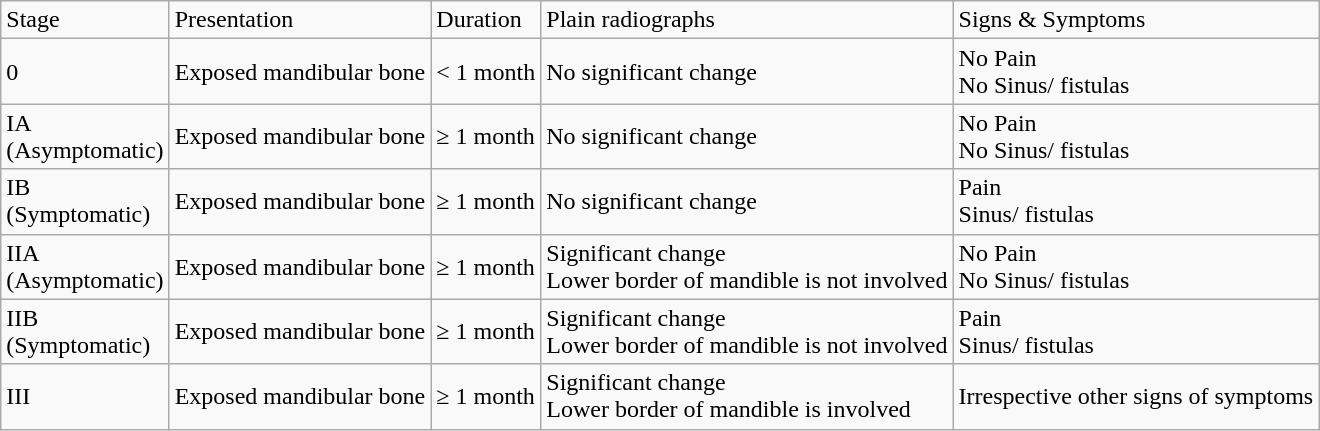<table class="wikitable">
<tr>
<td>Stage</td>
<td>Presentation</td>
<td>Duration</td>
<td>Plain radiographs</td>
<td>Signs & Symptoms</td>
</tr>
<tr>
<td>0</td>
<td>Exposed mandibular bone</td>
<td>< 1 month</td>
<td>No significant change</td>
<td>No Pain<br>No Sinus/ fistulas</td>
</tr>
<tr>
<td>IA<br>(Asymptomatic)</td>
<td>Exposed mandibular bone</td>
<td>≥ 1 month</td>
<td>No significant change</td>
<td>No Pain<br>No Sinus/ fistulas</td>
</tr>
<tr>
<td>IB<br>(Symptomatic)</td>
<td>Exposed mandibular bone</td>
<td>≥ 1 month</td>
<td>No significant change</td>
<td>Pain<br>Sinus/ fistulas</td>
</tr>
<tr>
<td>IIA<br>(Asymptomatic)</td>
<td>Exposed mandibular bone</td>
<td>≥ 1 month</td>
<td>Significant change<br>Lower border of mandible is not involved</td>
<td>No Pain<br>No Sinus/ fistulas</td>
</tr>
<tr>
<td>IIB<br>(Symptomatic)</td>
<td>Exposed mandibular bone</td>
<td>≥ 1 month</td>
<td>Significant change<br>Lower border of mandible is not involved</td>
<td>Pain<br>Sinus/ fistulas</td>
</tr>
<tr>
<td>III</td>
<td>Exposed mandibular bone</td>
<td>≥ 1 month</td>
<td>Significant change<br>Lower border of mandible is involved</td>
<td>Irrespective other signs of symptoms</td>
</tr>
</table>
